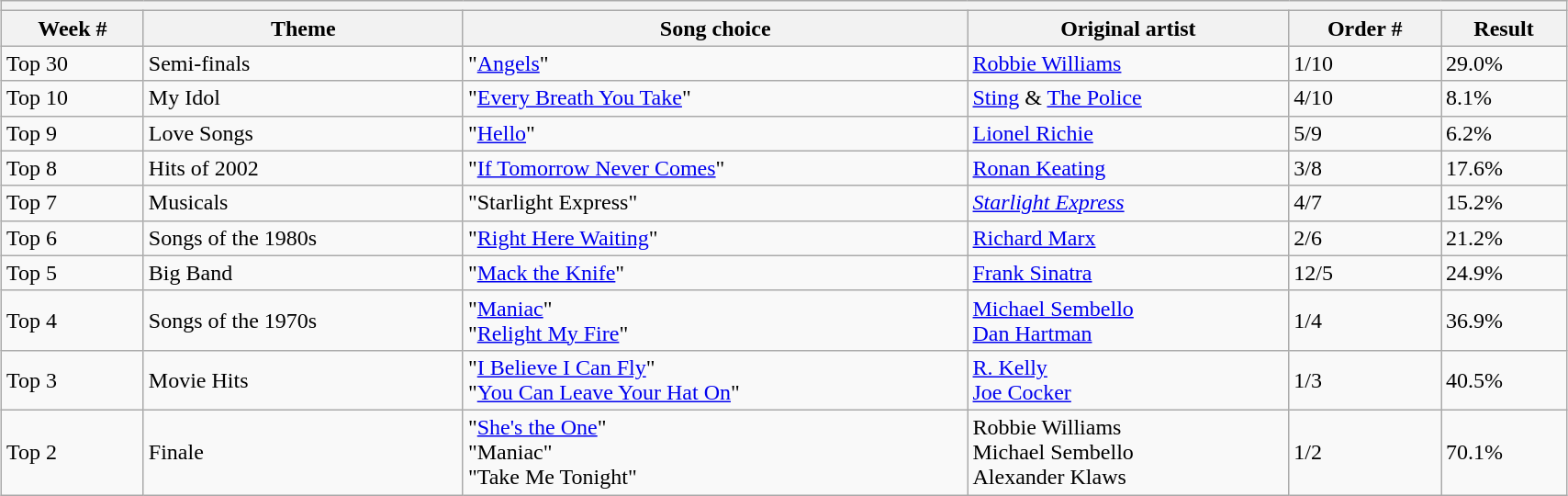<table class="wikitable collapsible autocollapse" style="width:90%; margin:1em auto 1em auto;">
<tr>
<th colspan="6" bgcolor="8b8589"></th>
</tr>
<tr>
<th>Week #</th>
<th>Theme</th>
<th>Song choice</th>
<th>Original artist</th>
<th>Order #</th>
<th>Result</th>
</tr>
<tr>
<td>Top 30</td>
<td>Semi-finals</td>
<td>"<a href='#'>Angels</a>"</td>
<td><a href='#'>Robbie Williams</a></td>
<td rowspan="1">1/10</td>
<td rowspan="1">29.0%</td>
</tr>
<tr>
<td>Top 10</td>
<td>My Idol</td>
<td>"<a href='#'>Every Breath You Take</a>"</td>
<td><a href='#'>Sting</a> & <a href='#'>The Police</a></td>
<td rowspan="1">4/10</td>
<td rowspan="1">8.1%</td>
</tr>
<tr>
<td>Top 9</td>
<td>Love Songs</td>
<td>"<a href='#'>Hello</a>"</td>
<td><a href='#'>Lionel Richie</a></td>
<td>5/9</td>
<td rowspan="1">6.2%</td>
</tr>
<tr>
<td>Top 8</td>
<td>Hits of 2002</td>
<td>"<a href='#'>If Tomorrow Never Comes</a>"</td>
<td><a href='#'>Ronan Keating</a></td>
<td>3/8</td>
<td rowspan="1">17.6%</td>
</tr>
<tr>
<td>Top 7</td>
<td>Musicals</td>
<td>"Starlight Express"</td>
<td><em><a href='#'>Starlight Express</a></em></td>
<td>4/7</td>
<td rowspan="1">15.2%</td>
</tr>
<tr>
<td>Top 6</td>
<td>Songs of the 1980s</td>
<td>"<a href='#'>Right Here Waiting</a>"</td>
<td><a href='#'>Richard Marx</a></td>
<td>2/6</td>
<td>21.2%</td>
</tr>
<tr>
<td>Top 5</td>
<td>Big Band</td>
<td>"<a href='#'>Mack the Knife</a>"</td>
<td><a href='#'>Frank Sinatra</a></td>
<td>12/5</td>
<td>24.9%</td>
</tr>
<tr>
<td>Top 4</td>
<td>Songs of the 1970s</td>
<td>"<a href='#'>Maniac</a>"<br>"<a href='#'>Relight My Fire</a>"</td>
<td><a href='#'>Michael Sembello</a><br><a href='#'>Dan Hartman</a></td>
<td>1/4</td>
<td>36.9%</td>
</tr>
<tr>
<td>Top 3</td>
<td>Movie Hits</td>
<td>"<a href='#'>I Believe I Can Fly</a>"<br>"<a href='#'>You Can Leave Your Hat On</a>"</td>
<td><a href='#'>R. Kelly</a><br><a href='#'>Joe Cocker</a></td>
<td>1/3</td>
<td>40.5%</td>
</tr>
<tr>
<td>Top 2</td>
<td>Finale</td>
<td>"<a href='#'>She's the One</a>"<br>"Maniac"<br>"Take Me Tonight"</td>
<td>Robbie Williams<br>Michael Sembello<br>Alexander Klaws</td>
<td>1/2</td>
<td>70.1%</td>
</tr>
</table>
